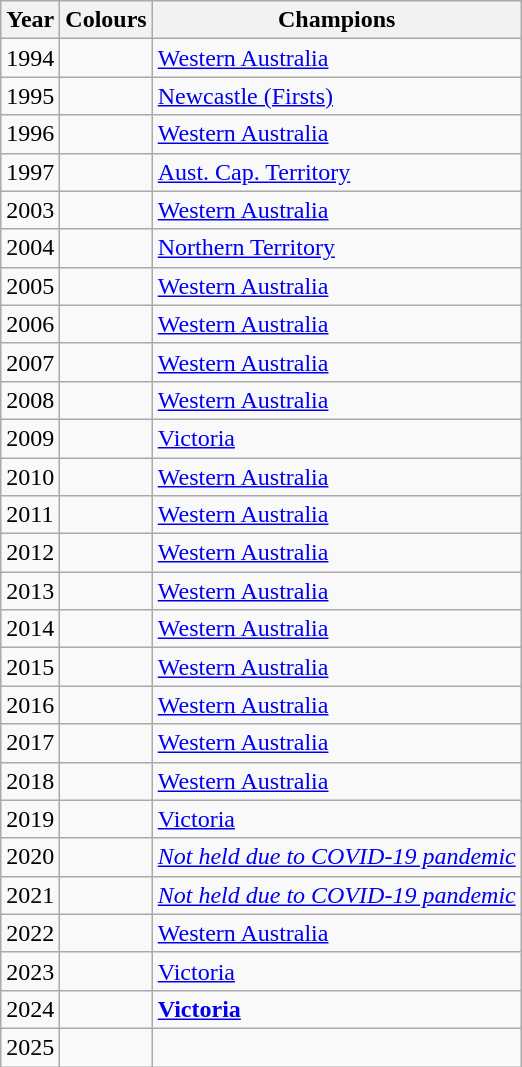<table class="wikitable">
<tr>
<th>Year</th>
<th>Colours</th>
<th>Champions</th>
</tr>
<tr>
<td>1994</td>
<td></td>
<td><a href='#'>Western Australia</a></td>
</tr>
<tr>
<td>1995</td>
<td></td>
<td><a href='#'>Newcastle (Firsts)</a></td>
</tr>
<tr>
<td>1996</td>
<td></td>
<td><a href='#'>Western Australia</a></td>
</tr>
<tr>
<td>1997</td>
<td></td>
<td><a href='#'>Aust. Cap. Territory</a></td>
</tr>
<tr>
<td>2003</td>
<td></td>
<td><a href='#'>Western Australia</a></td>
</tr>
<tr>
<td>2004</td>
<td></td>
<td><a href='#'>Northern Territory</a></td>
</tr>
<tr |>
<td>2005</td>
<td></td>
<td><a href='#'>Western Australia</a></td>
</tr>
<tr>
<td>2006</td>
<td></td>
<td><a href='#'>Western Australia</a></td>
</tr>
<tr>
<td>2007</td>
<td></td>
<td><a href='#'>Western Australia</a></td>
</tr>
<tr>
<td>2008</td>
<td></td>
<td><a href='#'>Western Australia</a></td>
</tr>
<tr>
<td>2009</td>
<td></td>
<td><a href='#'>Victoria</a></td>
</tr>
<tr>
<td>2010</td>
<td></td>
<td><a href='#'>Western Australia</a></td>
</tr>
<tr>
<td>2011</td>
<td></td>
<td><a href='#'>Western Australia</a></td>
</tr>
<tr>
<td>2012</td>
<td></td>
<td><a href='#'>Western Australia</a></td>
</tr>
<tr>
<td>2013</td>
<td></td>
<td><a href='#'>Western Australia</a></td>
</tr>
<tr>
<td>2014</td>
<td></td>
<td><a href='#'>Western Australia</a></td>
</tr>
<tr>
<td>2015</td>
<td></td>
<td><a href='#'>Western Australia</a></td>
</tr>
<tr>
<td>2016</td>
<td></td>
<td><a href='#'>Western Australia</a></td>
</tr>
<tr>
<td>2017</td>
<td></td>
<td><a href='#'>Western Australia</a></td>
</tr>
<tr>
<td>2018</td>
<td></td>
<td><a href='#'>Western Australia</a></td>
</tr>
<tr>
<td>2019</td>
<td></td>
<td><a href='#'>Victoria</a></td>
</tr>
<tr>
<td>2020</td>
<td></td>
<td><em><a href='#'>Not held due to COVID-19 pandemic</a></em></td>
</tr>
<tr>
<td>2021</td>
<td></td>
<td><em><a href='#'>Not held due to COVID-19 pandemic</a></em></td>
</tr>
<tr>
<td>2022</td>
<td></td>
<td><a href='#'>Western Australia</a></td>
</tr>
<tr>
<td>2023</td>
<td></td>
<td><a href='#'>Victoria</a></td>
</tr>
<tr>
<td>2024</td>
<td></td>
<td><a href='#'><strong>Victoria</strong></a></td>
</tr>
<tr>
<td>2025</td>
<td></td>
<td></td>
</tr>
</table>
